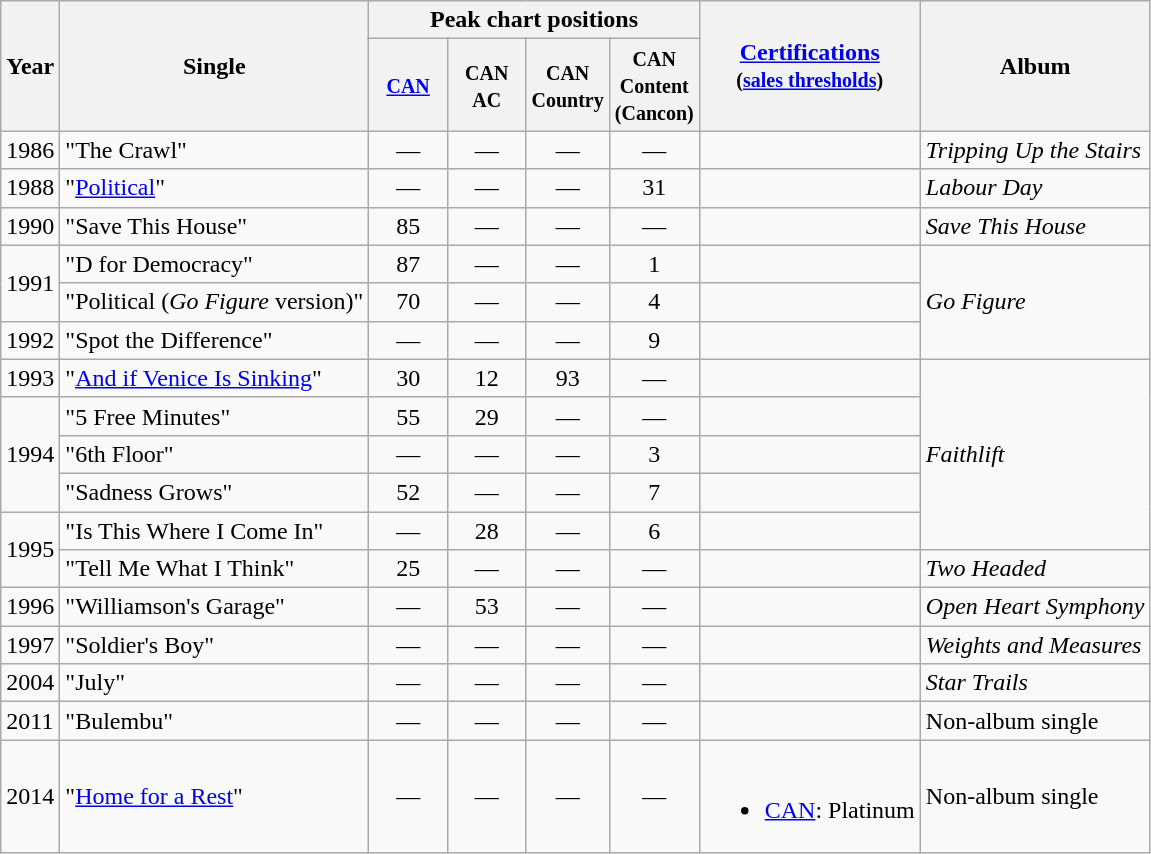<table class="wikitable">
<tr>
<th rowspan="2">Year</th>
<th rowspan="2">Single</th>
<th colspan="4">Peak chart positions</th>
<th rowspan="2"><a href='#'>Certifications</a><br><small>(<a href='#'>sales thresholds</a>)</small></th>
<th rowspan="2">Album</th>
</tr>
<tr>
<th width="45"><small><a href='#'>CAN</a></small><br></th>
<th width="45"><small>CAN<br>AC</small><br></th>
<th width="45"><small>CAN<br>Country</small></th>
<th width="45"><small>CAN<br>Content<br>(Cancon)</small><br></th>
</tr>
<tr>
<td rowspan="1">1986</td>
<td>"The Crawl"</td>
<td align="center">—</td>
<td align="center">—</td>
<td align="center">—</td>
<td align="center">—</td>
<td></td>
<td rowspan="1"><em>Tripping Up the Stairs</em></td>
</tr>
<tr>
<td rowspan="1">1988</td>
<td>"<a href='#'>Political</a>"</td>
<td align="center">—</td>
<td align="center">—</td>
<td align="center">—</td>
<td align="center">31</td>
<td></td>
<td rowspan="1"><em>Labour Day</em></td>
</tr>
<tr>
<td rowspan="1">1990</td>
<td>"Save This House"</td>
<td align="center">85</td>
<td align="center">—</td>
<td align="center">—</td>
<td align="center">—</td>
<td></td>
<td rowspan="1"><em>Save This House</em></td>
</tr>
<tr>
<td rowspan="2">1991</td>
<td>"D for Democracy"</td>
<td align="center">87</td>
<td align="center">—</td>
<td align="center">—</td>
<td align="center">1</td>
<td></td>
<td rowspan="3"><em>Go Figure</em></td>
</tr>
<tr>
<td>"Political (<em>Go Figure</em> version)"</td>
<td align="center">70</td>
<td align="center">—</td>
<td align="center">—</td>
<td align="center">4</td>
<td></td>
</tr>
<tr>
<td rowspan="1">1992</td>
<td>"Spot the Difference"</td>
<td align="center">—</td>
<td align="center">—</td>
<td align="center">—</td>
<td align="center">9</td>
<td></td>
</tr>
<tr>
<td>1993</td>
<td>"<a href='#'>And if Venice Is Sinking</a>"</td>
<td align="center">30</td>
<td align="center">12</td>
<td align="center">93</td>
<td align="center">—</td>
<td></td>
<td rowspan="5"><em>Faithlift</em></td>
</tr>
<tr>
<td rowspan="3">1994</td>
<td>"5 Free Minutes"</td>
<td align="center">55</td>
<td align="center">29</td>
<td align="center">—</td>
<td align="center">—</td>
<td></td>
</tr>
<tr>
<td>"6th Floor"</td>
<td align="center">—</td>
<td align="center">—</td>
<td align="center">—</td>
<td align="center">3</td>
<td></td>
</tr>
<tr>
<td>"Sadness Grows"</td>
<td align="center">52</td>
<td align="center">—</td>
<td align="center">—</td>
<td align="center">7</td>
<td></td>
</tr>
<tr>
<td rowspan="2">1995</td>
<td>"Is This Where I Come In"</td>
<td align="center">—</td>
<td align="center">28</td>
<td align="center">—</td>
<td align="center">6</td>
<td></td>
</tr>
<tr>
<td>"Tell Me What I Think"</td>
<td align="center">25</td>
<td align="center">—</td>
<td align="center">—</td>
<td align="center">—</td>
<td></td>
<td><em>Two Headed</em></td>
</tr>
<tr>
<td>1996</td>
<td>"Williamson's Garage"</td>
<td align="center">—</td>
<td align="center">53</td>
<td align="center">—</td>
<td align="center">—</td>
<td></td>
<td><em>Open Heart Symphony</em></td>
</tr>
<tr>
<td>1997</td>
<td>"Soldier's Boy"</td>
<td align="center">—</td>
<td align="center">—</td>
<td align="center">—</td>
<td align="center">—</td>
<td></td>
<td><em>Weights and Measures</em></td>
</tr>
<tr>
<td>2004</td>
<td>"July"</td>
<td align="center">—</td>
<td align="center">—</td>
<td align="center">—</td>
<td align="center">—</td>
<td></td>
<td><em>Star Trails</em></td>
</tr>
<tr>
<td>2011</td>
<td>"Bulembu"</td>
<td align="center">—</td>
<td align="center">—</td>
<td align="center">—</td>
<td align="center">—</td>
<td></td>
<td>Non-album single</td>
</tr>
<tr>
<td>2014</td>
<td>"<a href='#'>Home for a Rest</a>"</td>
<td align="center">—</td>
<td align="center">—</td>
<td align="center">—</td>
<td align="center">—</td>
<td><br><ul><li><a href='#'>CAN</a>: Platinum</li></ul></td>
<td>Non-album single</td>
</tr>
</table>
